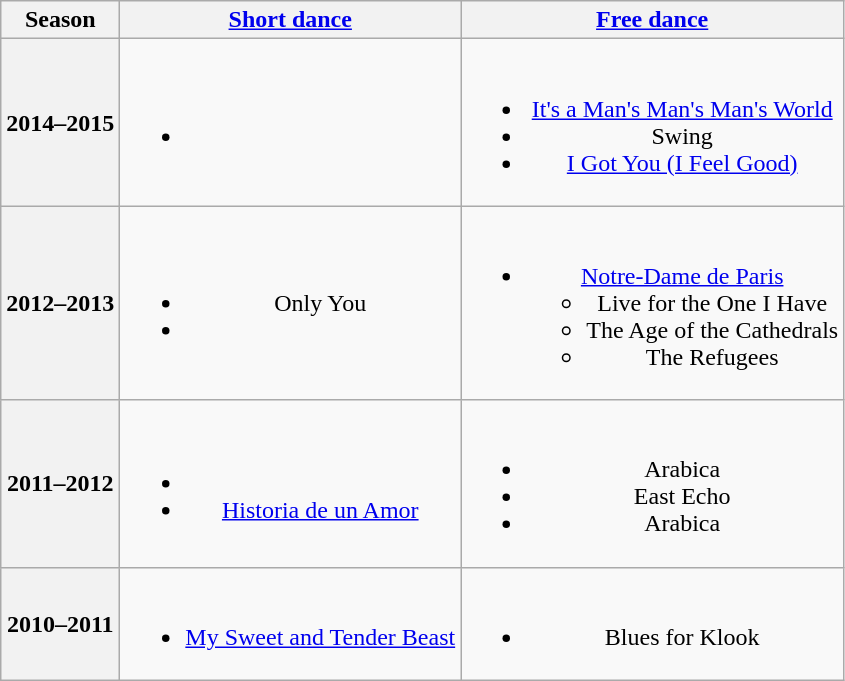<table class=wikitable style=text-align:center>
<tr>
<th>Season</th>
<th><a href='#'>Short dance</a></th>
<th><a href='#'>Free dance</a></th>
</tr>
<tr>
<th>2014–2015 <br> </th>
<td><br><ul><li></li></ul></td>
<td><br><ul><li><a href='#'>It's a Man's Man's Man's World</a> <br></li><li>Swing</li><li><a href='#'>I Got You (I Feel Good)</a> <br></li></ul></td>
</tr>
<tr>
<th>2012–2013 <br> </th>
<td><br><ul><li> Only You</li><li> <br></li></ul></td>
<td><br><ul><li><a href='#'>Notre-Dame de Paris</a> <br><ul><li>Live for the One I Have</li><li>The Age of the Cathedrals</li><li>The Refugees <br></li></ul></li></ul></td>
</tr>
<tr>
<th>2011–2012 <br> </th>
<td><br><ul><li></li><li> <a href='#'>Historia de un Amor</a> <br></li></ul></td>
<td><br><ul><li>Arabica</li><li>East Echo</li><li>Arabica <br></li></ul></td>
</tr>
<tr>
<th>2010–2011 <br> </th>
<td><br><ul><li> <a href='#'>My Sweet and Tender Beast</a> <br></li></ul></td>
<td><br><ul><li>Blues for Klook <br></li></ul></td>
</tr>
</table>
